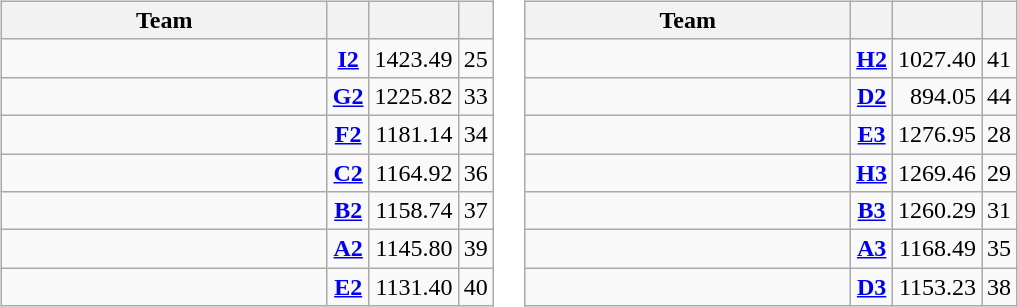<table>
<tr valign=top>
<td><br><table class="wikitable">
<tr>
<th width=210>Team</th>
<th></th>
<th></th>
<th></th>
</tr>
<tr>
<td></td>
<td align=center><strong><a href='#'>I2</a></strong></td>
<td align=right>1423.49</td>
<td align=center>25</td>
</tr>
<tr>
<td></td>
<td align=center><strong><a href='#'>G2</a></strong></td>
<td align=right>1225.82</td>
<td align=center>33</td>
</tr>
<tr>
<td></td>
<td align=center><strong><a href='#'>F2</a></strong></td>
<td align=right>1181.14</td>
<td align=center>34</td>
</tr>
<tr>
<td></td>
<td align=center><strong><a href='#'>C2</a></strong></td>
<td align=right>1164.92</td>
<td align=center>36</td>
</tr>
<tr>
<td></td>
<td align=center><strong><a href='#'>B2</a></strong></td>
<td align=right>1158.74</td>
<td align=center>37</td>
</tr>
<tr>
<td></td>
<td align=center><strong><a href='#'>A2</a></strong></td>
<td align=right>1145.80</td>
<td align=center>39</td>
</tr>
<tr>
<td></td>
<td align=center><strong><a href='#'>E2</a></strong></td>
<td align=right>1131.40</td>
<td align=center>40</td>
</tr>
</table>
</td>
<td><br><table class="wikitable">
<tr>
<th width=210>Team</th>
<th></th>
<th></th>
<th></th>
</tr>
<tr>
<td></td>
<td align=center><strong><a href='#'>H2</a></strong></td>
<td align=right>1027.40</td>
<td align=center>41</td>
</tr>
<tr>
<td></td>
<td align=center><strong><a href='#'>D2</a></strong></td>
<td align=right>894.05</td>
<td align=center>44</td>
</tr>
<tr>
<td></td>
<td align=center><strong><a href='#'>E3</a></strong></td>
<td align=right>1276.95</td>
<td align=center>28</td>
</tr>
<tr>
<td></td>
<td align=center><strong><a href='#'>H3</a></strong></td>
<td align=right>1269.46</td>
<td align=center>29</td>
</tr>
<tr>
<td></td>
<td align=center><strong><a href='#'>B3</a></strong></td>
<td align=right>1260.29</td>
<td align=center>31</td>
</tr>
<tr>
<td></td>
<td align=center><strong><a href='#'>A3</a></strong></td>
<td align=right>1168.49</td>
<td align=center>35</td>
</tr>
<tr>
<td></td>
<td align=center><strong><a href='#'>D3</a></strong></td>
<td align=right>1153.23</td>
<td align=center>38</td>
</tr>
</table>
</td>
</tr>
</table>
